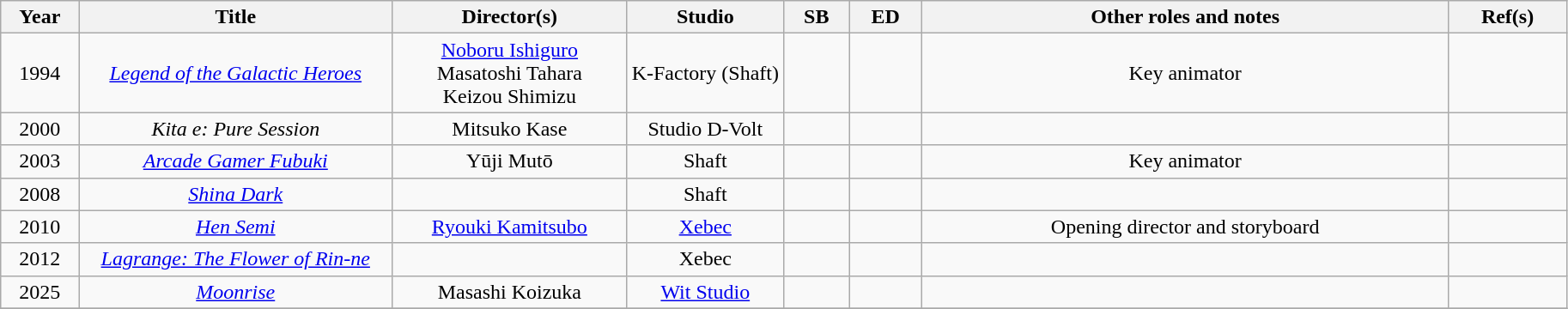<table class="wikitable sortable" style="text-align:center; margin=auto; ">
<tr>
<th scope="col" width=5%>Year</th>
<th scope="col" width=20%>Title</th>
<th scope="col" width=15%>Director(s)</th>
<th scope="col" width=10%>Studio</th>
<th scope="col" class="unsortable">SB</th>
<th scope="col" class="unsortable">ED</th>
<th scope="col" class="unsortable">Other roles and notes</th>
<th scope="col" class="unsortable">Ref(s)</th>
</tr>
<tr>
<td>1994</td>
<td><em><a href='#'>Legend of the Galactic Heroes</a></em></td>
<td><a href='#'>Noboru Ishiguro</a> <br>Masatoshi Tahara <br>Keizou Shimizu </td>
<td>K-Factory (Shaft)</td>
<td></td>
<td></td>
<td>Key animator</td>
<td></td>
</tr>
<tr>
<td>2000</td>
<td><em>Kita e: Pure Session</em></td>
<td>Mitsuko Kase</td>
<td>Studio D-Volt</td>
<td></td>
<td></td>
<td></td>
<td></td>
</tr>
<tr>
<td>2003</td>
<td><em><a href='#'>Arcade Gamer Fubuki</a></em></td>
<td>Yūji Mutō</td>
<td>Shaft</td>
<td></td>
<td></td>
<td>Key animator</td>
<td></td>
</tr>
<tr>
<td>2008</td>
<td><em><a href='#'>Shina Dark</a></em></td>
<td></td>
<td>Shaft</td>
<td></td>
<td></td>
<td></td>
<td></td>
</tr>
<tr>
<td>2010</td>
<td><em><a href='#'>Hen Semi</a></em></td>
<td><a href='#'>Ryouki Kamitsubo</a></td>
<td><a href='#'>Xebec</a></td>
<td></td>
<td></td>
<td>Opening director and storyboard</td>
<td></td>
</tr>
<tr>
<td>2012</td>
<td><em><a href='#'>Lagrange: The Flower of Rin-ne</a></em></td>
<td></td>
<td>Xebec</td>
<td></td>
<td></td>
<td></td>
<td></td>
</tr>
<tr>
<td>2025</td>
<td><em><a href='#'>Moonrise</a></em></td>
<td>Masashi Koizuka</td>
<td><a href='#'>Wit Studio</a></td>
<td></td>
<td></td>
<td></td>
<td></td>
</tr>
<tr>
</tr>
</table>
